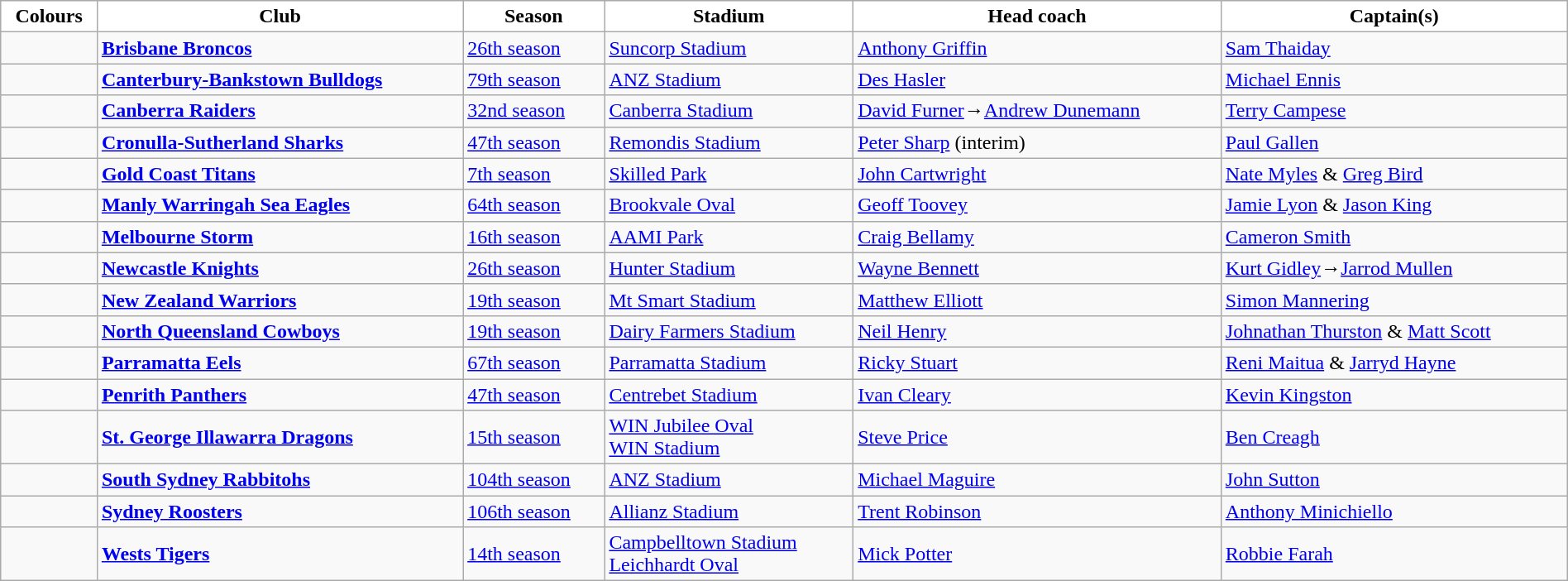<table class="wikitable" style="width:100%; text-align:left">
<tr>
<th style="background:white">Colours</th>
<th style="background:white">Club</th>
<th style="background:white">Season</th>
<th style="background:white">Stadium</th>
<th style="background:white">Head coach</th>
<th style="background:white">Captain(s)</th>
</tr>
<tr>
<td></td>
<td><strong><a href='#'>Brisbane Broncos</a></strong></td>
<td><a href='#'>26th season</a></td>
<td><a href='#'>Suncorp Stadium</a></td>
<td><a href='#'>Anthony Griffin</a></td>
<td><a href='#'>Sam Thaiday</a></td>
</tr>
<tr>
<td></td>
<td><strong><a href='#'>Canterbury-Bankstown Bulldogs</a></strong></td>
<td><a href='#'>79th season</a></td>
<td><a href='#'>ANZ Stadium</a></td>
<td><a href='#'>Des Hasler</a></td>
<td><a href='#'>Michael Ennis</a></td>
</tr>
<tr>
<td></td>
<td><strong><a href='#'>Canberra Raiders</a></strong></td>
<td><a href='#'>32nd season</a></td>
<td><a href='#'>Canberra Stadium</a></td>
<td><a href='#'>David Furner</a>→<a href='#'>Andrew Dunemann</a></td>
<td><a href='#'>Terry Campese</a></td>
</tr>
<tr>
<td></td>
<td><strong><a href='#'>Cronulla-Sutherland Sharks</a></strong></td>
<td><a href='#'>47th season</a></td>
<td><a href='#'>Remondis Stadium</a></td>
<td> <a href='#'>Peter Sharp</a> (interim)</td>
<td><a href='#'>Paul Gallen</a></td>
</tr>
<tr>
<td></td>
<td><strong><a href='#'>Gold Coast Titans</a></strong></td>
<td><a href='#'>7th season</a></td>
<td><a href='#'>Skilled Park</a></td>
<td><a href='#'>John Cartwright</a></td>
<td><a href='#'>Nate Myles</a> & <a href='#'>Greg Bird</a></td>
</tr>
<tr>
<td></td>
<td><strong><a href='#'>Manly Warringah Sea Eagles</a></strong></td>
<td><a href='#'>64th season</a></td>
<td><a href='#'>Brookvale Oval</a></td>
<td><a href='#'>Geoff Toovey</a></td>
<td><a href='#'>Jamie Lyon</a> & <a href='#'>Jason King</a></td>
</tr>
<tr>
<td></td>
<td><strong><a href='#'>Melbourne Storm</a></strong></td>
<td><a href='#'>16th season</a></td>
<td><a href='#'>AAMI Park</a></td>
<td><a href='#'>Craig Bellamy</a></td>
<td><a href='#'>Cameron Smith</a></td>
</tr>
<tr>
<td></td>
<td><strong><a href='#'>Newcastle Knights</a></strong></td>
<td><a href='#'>26th season</a></td>
<td><a href='#'>Hunter Stadium</a></td>
<td><a href='#'>Wayne Bennett</a></td>
<td><a href='#'>Kurt Gidley</a>→<a href='#'>Jarrod Mullen</a></td>
</tr>
<tr>
<td></td>
<td><strong><a href='#'>New Zealand Warriors</a></strong></td>
<td><a href='#'>19th season</a></td>
<td><a href='#'>Mt Smart Stadium</a></td>
<td><a href='#'>Matthew Elliott</a></td>
<td><a href='#'>Simon Mannering</a></td>
</tr>
<tr>
<td></td>
<td><strong><a href='#'>North Queensland Cowboys</a></strong></td>
<td><a href='#'>19th season</a></td>
<td><a href='#'>Dairy Farmers Stadium</a></td>
<td><a href='#'>Neil Henry</a></td>
<td><a href='#'>Johnathan Thurston</a> & <a href='#'>Matt Scott</a></td>
</tr>
<tr>
<td></td>
<td><strong><a href='#'>Parramatta Eels</a></strong></td>
<td><a href='#'>67th season</a></td>
<td><a href='#'>Parramatta Stadium</a></td>
<td><a href='#'>Ricky Stuart</a></td>
<td><a href='#'>Reni Maitua</a> & <a href='#'>Jarryd Hayne</a></td>
</tr>
<tr>
<td></td>
<td><strong><a href='#'>Penrith Panthers</a></strong></td>
<td><a href='#'>47th season</a></td>
<td><a href='#'>Centrebet Stadium</a></td>
<td><a href='#'>Ivan Cleary</a></td>
<td><a href='#'>Kevin Kingston</a></td>
</tr>
<tr>
<td></td>
<td><strong><a href='#'>St. George Illawarra Dragons</a></strong></td>
<td><a href='#'>15th season</a></td>
<td><a href='#'>WIN Jubilee Oval</a><br><a href='#'>WIN Stadium</a></td>
<td><a href='#'>Steve Price</a></td>
<td><a href='#'>Ben Creagh</a></td>
</tr>
<tr>
<td></td>
<td><strong><a href='#'>South Sydney Rabbitohs</a></strong></td>
<td><a href='#'>104th season</a></td>
<td><a href='#'>ANZ Stadium</a></td>
<td><a href='#'>Michael Maguire</a></td>
<td><a href='#'>John Sutton</a></td>
</tr>
<tr>
<td></td>
<td><strong><a href='#'>Sydney Roosters</a></strong></td>
<td><a href='#'>106th season</a></td>
<td><a href='#'>Allianz Stadium</a></td>
<td><a href='#'>Trent Robinson</a></td>
<td><a href='#'>Anthony Minichiello</a></td>
</tr>
<tr>
<td></td>
<td><strong><a href='#'>Wests Tigers</a></strong></td>
<td><a href='#'>14th season</a></td>
<td><a href='#'>Campbelltown Stadium</a><br><a href='#'>Leichhardt Oval</a></td>
<td><a href='#'>Mick Potter</a></td>
<td><a href='#'>Robbie Farah</a></td>
</tr>
</table>
